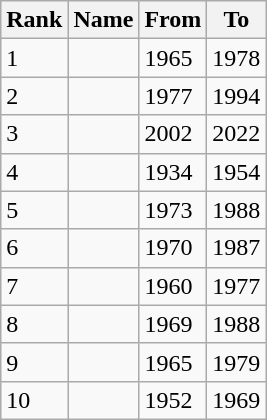<table class="wikitable">
<tr>
<th>Rank</th>
<th>Name</th>
<th>From</th>
<th>To</th>
</tr>
<tr>
<td>1</td>
<td></td>
<td>1965</td>
<td>1978</td>
</tr>
<tr>
<td>2</td>
<td></td>
<td>1977</td>
<td>1994</td>
</tr>
<tr>
<td>3</td>
<td></td>
<td>2002</td>
<td>2022</td>
</tr>
<tr>
<td>4</td>
<td></td>
<td>1934</td>
<td>1954</td>
</tr>
<tr>
<td>5</td>
<td></td>
<td>1973</td>
<td>1988</td>
</tr>
<tr>
<td>6</td>
<td></td>
<td>1970</td>
<td>1987</td>
</tr>
<tr>
<td>7</td>
<td></td>
<td>1960</td>
<td>1977</td>
</tr>
<tr>
<td>8</td>
<td></td>
<td>1969</td>
<td>1988</td>
</tr>
<tr>
<td>9</td>
<td></td>
<td>1965</td>
<td>1979</td>
</tr>
<tr>
<td>10</td>
<td></td>
<td>1952</td>
<td>1969</td>
</tr>
</table>
